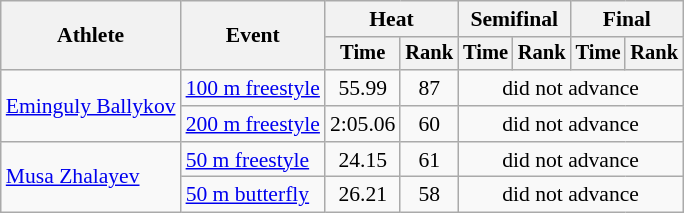<table class="wikitable" style="text-align:center; font-size:90%">
<tr>
<th rowspan="2">Athlete</th>
<th rowspan="2">Event</th>
<th colspan="2">Heat</th>
<th colspan="2">Semifinal</th>
<th colspan="2">Final</th>
</tr>
<tr style="font-size:95%">
<th>Time</th>
<th>Rank</th>
<th>Time</th>
<th>Rank</th>
<th>Time</th>
<th>Rank</th>
</tr>
<tr>
<td align=left rowspan=2><a href='#'>Eminguly Ballykov</a></td>
<td align=left><a href='#'>100 m freestyle</a></td>
<td>55.99</td>
<td>87</td>
<td colspan=4>did not advance</td>
</tr>
<tr>
<td align=left><a href='#'>200 m freestyle</a></td>
<td>2:05.06</td>
<td>60</td>
<td colspan=4>did not advance</td>
</tr>
<tr>
<td align=left rowspan=2><a href='#'>Musa Zhalayev</a></td>
<td align=left><a href='#'>50 m freestyle</a></td>
<td>24.15</td>
<td>61</td>
<td colspan=4>did not advance</td>
</tr>
<tr>
<td align=left><a href='#'>50 m butterfly</a></td>
<td>26.21</td>
<td>58</td>
<td colspan=4>did not advance</td>
</tr>
</table>
